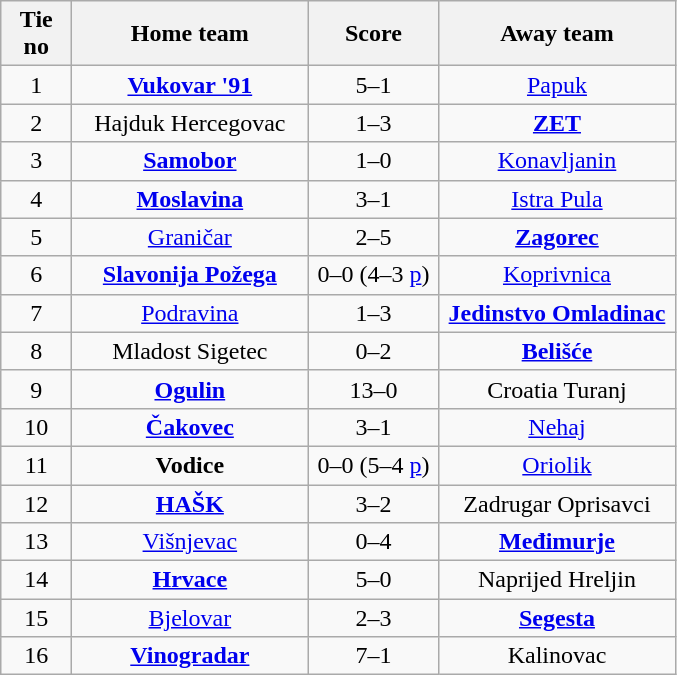<table class="wikitable" style="text-align: center">
<tr>
<th width=40>Tie no</th>
<th width=150>Home team</th>
<th width=80>Score</th>
<th width=150>Away team</th>
</tr>
<tr>
<td>1</td>
<td><strong><a href='#'>Vukovar '91</a></strong></td>
<td>5–1</td>
<td><a href='#'>Papuk</a></td>
</tr>
<tr>
<td>2</td>
<td>Hajduk Hercegovac</td>
<td>1–3</td>
<td><strong><a href='#'>ZET</a></strong></td>
</tr>
<tr>
<td>3</td>
<td><strong><a href='#'>Samobor</a></strong></td>
<td>1–0</td>
<td><a href='#'>Konavljanin</a></td>
</tr>
<tr>
<td>4</td>
<td><strong><a href='#'>Moslavina</a></strong></td>
<td>3–1</td>
<td><a href='#'>Istra Pula</a></td>
</tr>
<tr>
<td>5</td>
<td><a href='#'>Graničar</a></td>
<td>2–5</td>
<td><strong><a href='#'>Zagorec</a></strong></td>
</tr>
<tr>
<td>6</td>
<td><strong><a href='#'>Slavonija Požega</a></strong></td>
<td>0–0 (4–3 <a href='#'>p</a>)</td>
<td><a href='#'>Koprivnica</a></td>
</tr>
<tr>
<td>7</td>
<td><a href='#'>Podravina</a></td>
<td>1–3</td>
<td><strong><a href='#'>Jedinstvo Omladinac</a></strong></td>
</tr>
<tr>
<td>8</td>
<td>Mladost Sigetec</td>
<td>0–2</td>
<td><strong><a href='#'>Belišće</a></strong></td>
</tr>
<tr>
<td>9</td>
<td><strong><a href='#'>Ogulin</a></strong></td>
<td>13–0</td>
<td>Croatia Turanj</td>
</tr>
<tr>
<td>10</td>
<td><strong><a href='#'>Čakovec</a></strong></td>
<td>3–1</td>
<td><a href='#'>Nehaj</a></td>
</tr>
<tr>
<td>11</td>
<td><strong>Vodice</strong></td>
<td>0–0 (5–4 <a href='#'>p</a>)</td>
<td><a href='#'>Oriolik</a></td>
</tr>
<tr>
<td>12</td>
<td><strong><a href='#'>HAŠK</a></strong></td>
<td>3–2</td>
<td>Zadrugar Oprisavci</td>
</tr>
<tr>
<td>13</td>
<td><a href='#'>Višnjevac</a></td>
<td>0–4</td>
<td><strong><a href='#'>Međimurje</a></strong></td>
</tr>
<tr>
<td>14</td>
<td><strong><a href='#'>Hrvace</a></strong></td>
<td>5–0</td>
<td>Naprijed Hreljin</td>
</tr>
<tr>
<td>15</td>
<td><a href='#'>Bjelovar</a></td>
<td>2–3</td>
<td><strong><a href='#'>Segesta</a></strong></td>
</tr>
<tr>
<td>16</td>
<td><strong><a href='#'>Vinogradar</a></strong></td>
<td>7–1</td>
<td>Kalinovac</td>
</tr>
</table>
